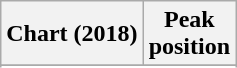<table class="wikitable sortable plainrowheaders" style="text-align:center">
<tr>
<th scope="col">Chart (2018)</th>
<th scope="col">Peak<br> position</th>
</tr>
<tr>
</tr>
<tr>
</tr>
<tr>
</tr>
<tr>
</tr>
<tr>
</tr>
<tr>
</tr>
<tr>
</tr>
<tr>
</tr>
<tr>
</tr>
</table>
